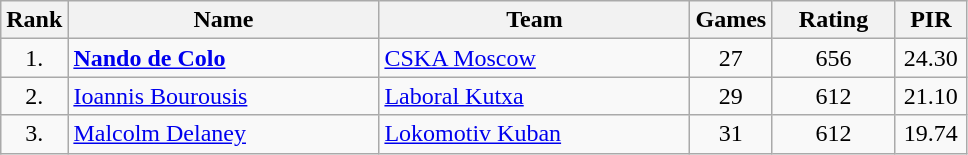<table class="wikitable sortable" style="text-align: center">
<tr>
<th>Rank</th>
<th width=200>Name</th>
<th width=200>Team</th>
<th>Games</th>
<th width=75>Rating</th>
<th width=40>PIR</th>
</tr>
<tr>
<td>1.</td>
<td align="left"> <strong><a href='#'>Nando de Colo</a></strong></td>
<td align="left"> <a href='#'>CSKA Moscow</a></td>
<td>27</td>
<td>656</td>
<td>24.30</td>
</tr>
<tr>
<td>2.</td>
<td align="left"> <a href='#'>Ioannis Bourousis</a></td>
<td align="left"> <a href='#'>Laboral Kutxa</a></td>
<td>29</td>
<td>612</td>
<td>21.10</td>
</tr>
<tr>
<td>3.</td>
<td align="left"> <a href='#'>Malcolm Delaney</a></td>
<td align="left"> <a href='#'>Lokomotiv Kuban</a></td>
<td>31</td>
<td>612</td>
<td>19.74</td>
</tr>
</table>
